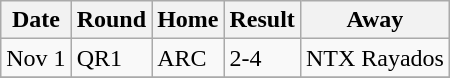<table class="wikitable">
<tr>
<th>Date</th>
<th>Round</th>
<th>Home</th>
<th>Result</th>
<th>Away</th>
</tr>
<tr>
<td>Nov 1</td>
<td>QR1</td>
<td>ARC</td>
<td>2-4</td>
<td>NTX Rayados</td>
</tr>
<tr>
</tr>
</table>
